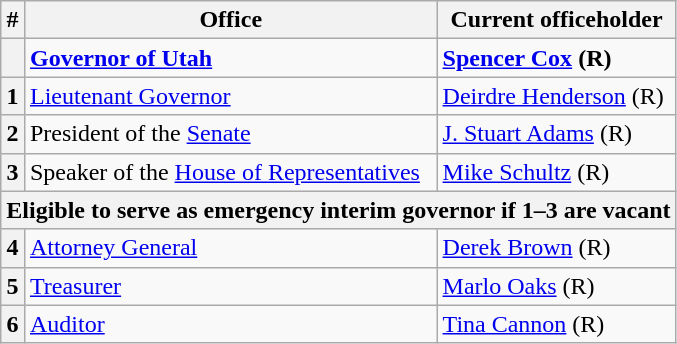<table class=wikitable>
<tr>
<th>#</th>
<th>Office</th>
<th>Current officeholder</th>
</tr>
<tr>
<th></th>
<td><strong><a href='#'>Governor of Utah</a></strong></td>
<td><strong><a href='#'>Spencer Cox</a> (R)</strong></td>
</tr>
<tr>
<th>1</th>
<td><a href='#'>Lieutenant Governor</a></td>
<td><a href='#'>Deirdre Henderson</a> (R)</td>
</tr>
<tr>
<th>2</th>
<td>President of the <a href='#'>Senate</a></td>
<td><a href='#'>J. Stuart Adams</a> (R)</td>
</tr>
<tr>
<th>3</th>
<td>Speaker of the <a href='#'>House of Representatives</a></td>
<td><a href='#'>Mike Schultz</a> (R)</td>
</tr>
<tr>
<th colspan=3>Eligible to serve as emergency interim governor if 1–3 are vacant</th>
</tr>
<tr>
<th>4</th>
<td><a href='#'>Attorney General</a></td>
<td><a href='#'>Derek Brown</a> (R)</td>
</tr>
<tr>
<th>5</th>
<td><a href='#'>Treasurer</a></td>
<td><a href='#'>Marlo Oaks</a> (R)</td>
</tr>
<tr>
<th>6</th>
<td><a href='#'>Auditor</a></td>
<td><a href='#'>Tina Cannon</a> (R)</td>
</tr>
</table>
